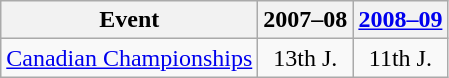<table class="wikitable" style="text-align:center">
<tr>
<th>Event</th>
<th>2007–08</th>
<th><a href='#'>2008–09</a></th>
</tr>
<tr>
<td align=left><a href='#'>Canadian Championships</a></td>
<td>13th J.</td>
<td>11th J.</td>
</tr>
</table>
